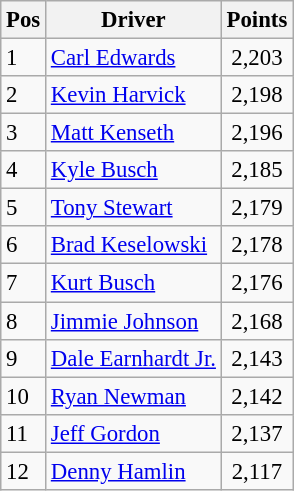<table class="sortable wikitable " style="font-size: 95%;">
<tr>
<th>Pos</th>
<th>Driver</th>
<th>Points</th>
</tr>
<tr>
<td>1</td>
<td><a href='#'>Carl Edwards</a></td>
<td style="text-align:center;">2,203</td>
</tr>
<tr>
<td>2</td>
<td><a href='#'>Kevin Harvick</a></td>
<td style="text-align:center;">2,198</td>
</tr>
<tr>
<td>3</td>
<td><a href='#'>Matt Kenseth</a></td>
<td style="text-align:center;">2,196</td>
</tr>
<tr>
<td>4</td>
<td><a href='#'>Kyle Busch</a></td>
<td style="text-align:center;">2,185</td>
</tr>
<tr>
<td>5</td>
<td><a href='#'>Tony Stewart</a></td>
<td style="text-align:center;">2,179</td>
</tr>
<tr>
<td>6</td>
<td><a href='#'>Brad Keselowski</a></td>
<td style="text-align:center;">2,178</td>
</tr>
<tr>
<td>7</td>
<td><a href='#'>Kurt Busch</a></td>
<td style="text-align:center;">2,176</td>
</tr>
<tr>
<td>8</td>
<td><a href='#'>Jimmie Johnson</a></td>
<td style="text-align:center;">2,168</td>
</tr>
<tr>
<td>9</td>
<td><a href='#'>Dale Earnhardt Jr.</a></td>
<td style="text-align:center;">2,143</td>
</tr>
<tr>
<td>10</td>
<td><a href='#'>Ryan Newman</a></td>
<td style="text-align:center;">2,142</td>
</tr>
<tr>
<td>11</td>
<td><a href='#'>Jeff Gordon</a></td>
<td style="text-align:center;">2,137</td>
</tr>
<tr>
<td>12</td>
<td><a href='#'>Denny Hamlin</a></td>
<td style="text-align:center;">2,117</td>
</tr>
</table>
